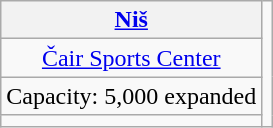<table class="wikitable" style="text-align:center">
<tr>
<th><a href='#'>Niš</a></th>
<td rowspan=4></td>
</tr>
<tr>
<td><a href='#'>Čair Sports Center</a></td>
</tr>
<tr>
<td>Capacity: 5,000 expanded</td>
</tr>
<tr>
<td></td>
</tr>
</table>
